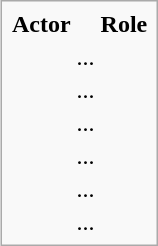<table class="infobox" style="font-size:100%;">
<tr>
<th>Actor</th>
<th class="unsortable"></th>
<th>Role </th>
</tr>
<tr>
<td></td>
<td>...</td>
<td></td>
</tr>
<tr>
<td></td>
<td>...</td>
<td></td>
</tr>
<tr>
<td></td>
<td>...</td>
<td></td>
</tr>
<tr>
<td></td>
<td>...</td>
<td></td>
</tr>
<tr>
<td></td>
<td>...</td>
<td></td>
</tr>
<tr>
<td></td>
<td>...</td>
<td></td>
</tr>
</table>
